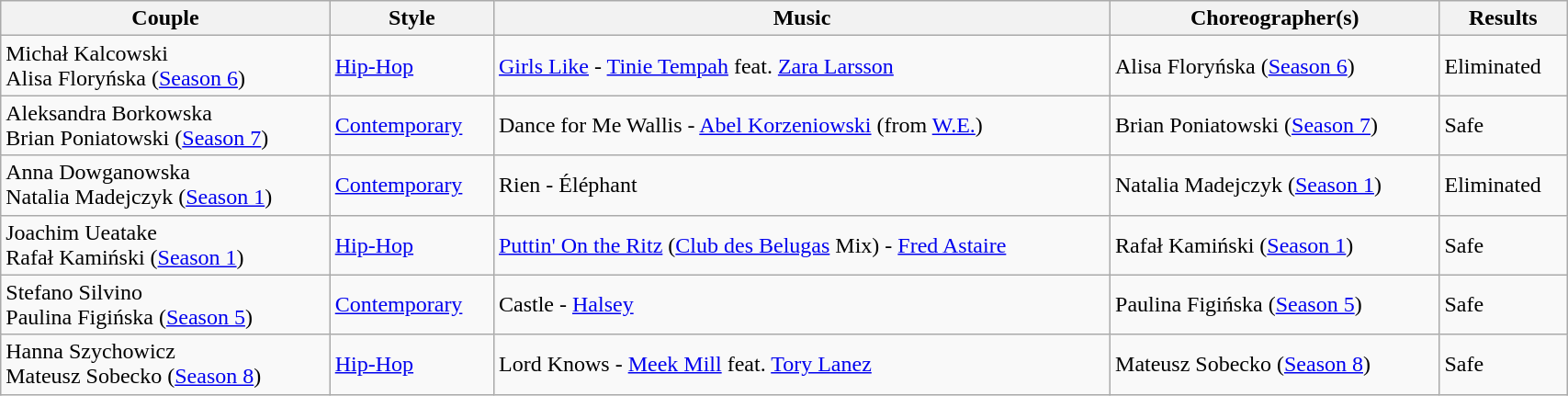<table class="wikitable" width="90%">
<tr>
<th>Couple</th>
<th>Style</th>
<th>Music</th>
<th>Choreographer(s)</th>
<th>Results</th>
</tr>
<tr>
<td>Michał Kalcowski<br>Alisa Floryńska (<a href='#'>Season 6</a>)</td>
<td><a href='#'>Hip-Hop</a></td>
<td><a href='#'>Girls Like</a> - <a href='#'>Tinie Tempah</a> feat. <a href='#'>Zara Larsson</a></td>
<td>Alisa Floryńska (<a href='#'>Season 6</a>)</td>
<td>Eliminated</td>
</tr>
<tr>
<td>Aleksandra Borkowska<br>Brian Poniatowski (<a href='#'>Season 7</a>)</td>
<td><a href='#'>Contemporary</a></td>
<td>Dance for Me Wallis - <a href='#'>Abel Korzeniowski</a> (from <a href='#'>W.E.</a>)</td>
<td>Brian Poniatowski (<a href='#'>Season 7</a>)</td>
<td>Safe</td>
</tr>
<tr>
<td>Anna Dowganowska<br>Natalia Madejczyk (<a href='#'>Season 1</a>)</td>
<td><a href='#'>Contemporary</a></td>
<td>Rien - Éléphant</td>
<td>Natalia Madejczyk (<a href='#'>Season 1</a>)</td>
<td>Eliminated</td>
</tr>
<tr>
<td>Joachim Ueatake<br>Rafał Kamiński (<a href='#'>Season 1</a>)</td>
<td><a href='#'>Hip-Hop</a></td>
<td><a href='#'>Puttin' On the Ritz</a> (<a href='#'>Club des Belugas</a> Mix) - <a href='#'>Fred Astaire</a></td>
<td>Rafał Kamiński (<a href='#'>Season 1</a>)</td>
<td>Safe</td>
</tr>
<tr>
<td>Stefano Silvino<br>Paulina Figińska (<a href='#'>Season 5</a>)</td>
<td><a href='#'>Contemporary</a></td>
<td>Castle - <a href='#'>Halsey</a></td>
<td>Paulina Figińska (<a href='#'>Season 5</a>)</td>
<td>Safe</td>
</tr>
<tr>
<td>Hanna Szychowicz<br>Mateusz Sobecko (<a href='#'>Season 8</a>)</td>
<td><a href='#'>Hip-Hop</a></td>
<td>Lord Knows - <a href='#'>Meek Mill</a> feat. <a href='#'>Tory Lanez</a></td>
<td>Mateusz Sobecko (<a href='#'>Season 8</a>)</td>
<td>Safe</td>
</tr>
</table>
